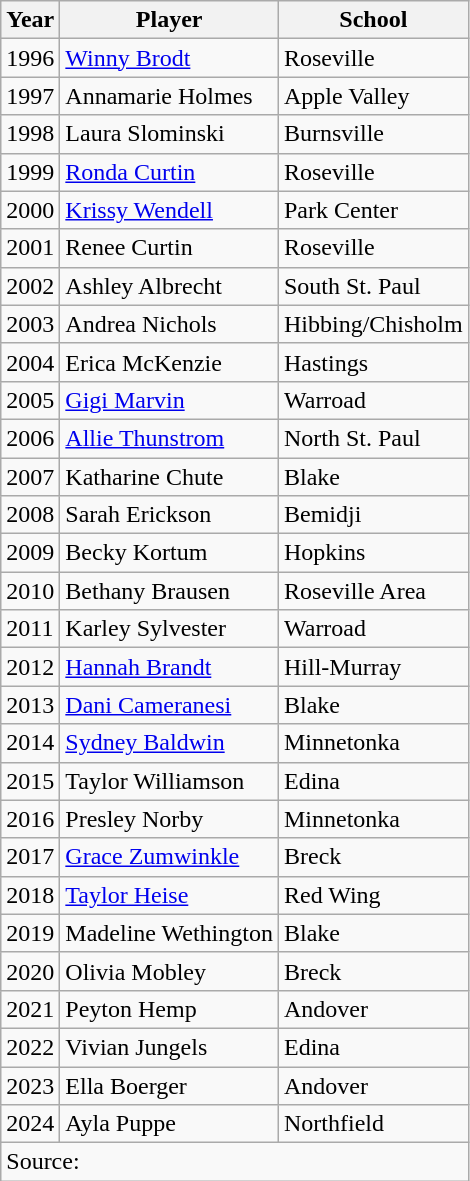<table class="wikitable">
<tr>
<th>Year</th>
<th>Player</th>
<th>School</th>
</tr>
<tr>
<td>1996</td>
<td><a href='#'>Winny Brodt</a></td>
<td>Roseville</td>
</tr>
<tr>
<td>1997</td>
<td>Annamarie Holmes</td>
<td>Apple Valley</td>
</tr>
<tr>
<td>1998</td>
<td>Laura Slominski</td>
<td>Burnsville</td>
</tr>
<tr>
<td>1999</td>
<td><a href='#'>Ronda Curtin</a></td>
<td>Roseville</td>
</tr>
<tr>
<td>2000</td>
<td><a href='#'>Krissy Wendell</a></td>
<td>Park Center</td>
</tr>
<tr>
<td>2001</td>
<td>Renee Curtin</td>
<td>Roseville</td>
</tr>
<tr>
<td>2002</td>
<td>Ashley Albrecht</td>
<td>South St. Paul</td>
</tr>
<tr>
<td>2003</td>
<td>Andrea Nichols</td>
<td>Hibbing/Chisholm</td>
</tr>
<tr>
<td>2004</td>
<td>Erica McKenzie</td>
<td>Hastings</td>
</tr>
<tr>
<td>2005</td>
<td><a href='#'>Gigi Marvin</a></td>
<td>Warroad</td>
</tr>
<tr>
<td>2006</td>
<td><a href='#'>Allie Thunstrom</a></td>
<td>North St. Paul</td>
</tr>
<tr>
<td>2007</td>
<td>Katharine Chute</td>
<td>Blake</td>
</tr>
<tr>
<td>2008</td>
<td>Sarah Erickson</td>
<td>Bemidji</td>
</tr>
<tr>
<td>2009</td>
<td>Becky Kortum</td>
<td>Hopkins</td>
</tr>
<tr>
<td>2010</td>
<td>Bethany Brausen</td>
<td>Roseville Area</td>
</tr>
<tr>
<td>2011</td>
<td>Karley Sylvester</td>
<td>Warroad</td>
</tr>
<tr>
<td>2012</td>
<td><a href='#'>Hannah Brandt</a></td>
<td>Hill-Murray</td>
</tr>
<tr>
<td>2013</td>
<td><a href='#'>Dani Cameranesi</a></td>
<td>Blake</td>
</tr>
<tr>
<td>2014</td>
<td><a href='#'>Sydney Baldwin</a></td>
<td>Minnetonka</td>
</tr>
<tr>
<td>2015</td>
<td>Taylor Williamson</td>
<td>Edina</td>
</tr>
<tr>
<td>2016</td>
<td>Presley Norby</td>
<td>Minnetonka</td>
</tr>
<tr>
<td>2017</td>
<td><a href='#'>Grace Zumwinkle</a></td>
<td>Breck</td>
</tr>
<tr>
<td>2018</td>
<td><a href='#'>Taylor Heise</a></td>
<td>Red Wing</td>
</tr>
<tr>
<td>2019</td>
<td>Madeline Wethington</td>
<td>Blake</td>
</tr>
<tr>
<td>2020</td>
<td>Olivia Mobley</td>
<td>Breck</td>
</tr>
<tr>
<td>2021</td>
<td>Peyton Hemp</td>
<td>Andover</td>
</tr>
<tr>
<td>2022</td>
<td>Vivian Jungels</td>
<td>Edina</td>
</tr>
<tr>
<td>2023</td>
<td>Ella Boerger</td>
<td>Andover</td>
</tr>
<tr>
<td>2024</td>
<td>Ayla Puppe</td>
<td>Northfield</td>
</tr>
<tr>
<td colspan=3>Source:</td>
</tr>
</table>
